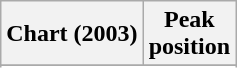<table class="wikitable sortable">
<tr>
<th>Chart (2003)</th>
<th>Peak<br>position</th>
</tr>
<tr>
</tr>
<tr>
</tr>
</table>
